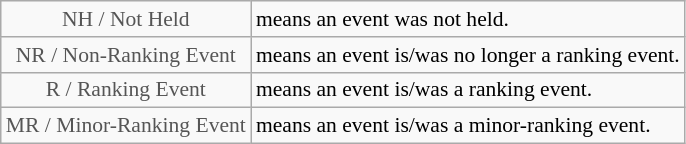<table class="wikitable" style="font-size:90%">
<tr>
<td style="text-align:center; color:#555555;" colspan="4">NH / Not Held</td>
<td>means an event was not held.</td>
</tr>
<tr>
<td style="text-align:center; color:#555555;" colspan="4">NR / Non-Ranking Event</td>
<td>means an event is/was no longer a ranking event.</td>
</tr>
<tr>
<td style="text-align:center; color:#555555;" colspan="4">R / Ranking Event</td>
<td>means an event is/was a ranking event.</td>
</tr>
<tr>
<td style="text-align:center; color:#555555;" colspan="4">MR / Minor-Ranking Event</td>
<td>means an event is/was a minor-ranking event.</td>
</tr>
</table>
